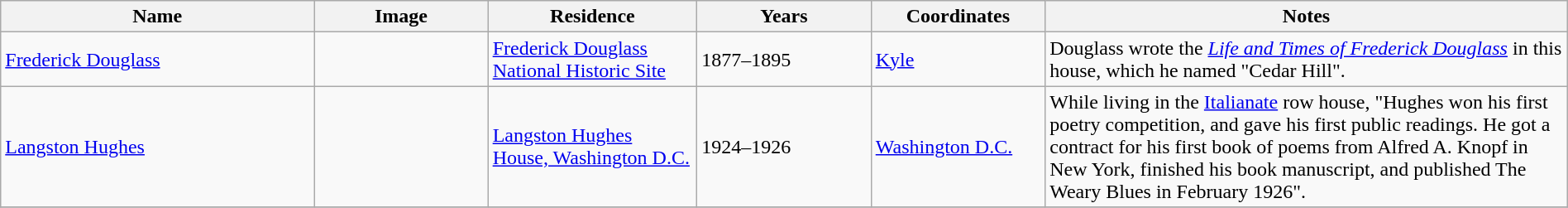<table class="wikitable sortable" style="width: 100%">
<tr>
<th width="18%">Name</th>
<th width="10%">Image</th>
<th width="12%">Residence</th>
<th width="10%">Years</th>
<th width="10%">Coordinates</th>
<th width="30%">Notes</th>
</tr>
<tr>
<td><a href='#'>Frederick Douglass</a></td>
<td></td>
<td><a href='#'>Frederick Douglass National Historic Site</a></td>
<td>1877–1895</td>
<td><a href='#'>Kyle</a> <br> </td>
<td>Douglass wrote the <em><a href='#'>Life and Times of Frederick Douglass</a></em> in this house, which he named "Cedar Hill".</td>
</tr>
<tr>
<td><a href='#'>Langston Hughes</a></td>
<td></td>
<td><a href='#'>Langston Hughes House, Washington D.C.</a></td>
<td>1924–1926</td>
<td><a href='#'>Washington D.C.</a> <br></td>
<td>While living in the <a href='#'>Italianate</a> row house, "Hughes won his first poetry competition, and gave his first public readings. He got a contract for his first book of poems from Alfred A. Knopf in New York, finished his book manuscript, and published The Weary Blues in February 1926".</td>
</tr>
<tr>
</tr>
</table>
